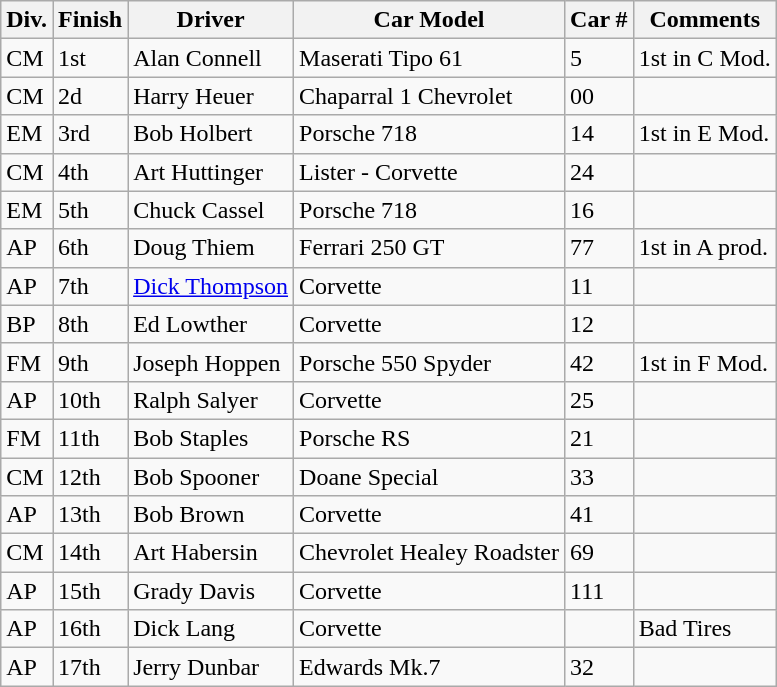<table class="wikitable">
<tr>
<th>Div.</th>
<th>Finish</th>
<th>Driver</th>
<th>Car Model</th>
<th>Car #</th>
<th>Comments</th>
</tr>
<tr>
<td>CM</td>
<td>1st</td>
<td>Alan Connell</td>
<td>Maserati Tipo 61</td>
<td>5</td>
<td>1st in C Mod.</td>
</tr>
<tr>
<td>CM</td>
<td>2d</td>
<td>Harry Heuer</td>
<td>Chaparral 1 Chevrolet</td>
<td>00</td>
<td></td>
</tr>
<tr>
<td>EM</td>
<td>3rd</td>
<td>Bob Holbert</td>
<td>Porsche 718</td>
<td>14</td>
<td>1st in E Mod.</td>
</tr>
<tr>
<td>CM</td>
<td>4th</td>
<td>Art Huttinger</td>
<td>Lister - Corvette</td>
<td>24</td>
<td></td>
</tr>
<tr>
<td>EM</td>
<td>5th</td>
<td>Chuck Cassel</td>
<td>Porsche 718</td>
<td>16</td>
</tr>
<tr>
<td>AP</td>
<td>6th</td>
<td>Doug Thiem</td>
<td>Ferrari 250 GT</td>
<td>77</td>
<td>1st in A prod.</td>
</tr>
<tr>
<td>AP</td>
<td>7th</td>
<td><a href='#'>Dick Thompson</a></td>
<td>Corvette</td>
<td>11</td>
<td></td>
</tr>
<tr>
<td>BP</td>
<td>8th</td>
<td>Ed Lowther</td>
<td>Corvette</td>
<td>12</td>
</tr>
<tr>
<td>FM</td>
<td>9th</td>
<td>Joseph Hoppen</td>
<td>Porsche 550 Spyder</td>
<td>42</td>
<td>1st in F Mod.</td>
</tr>
<tr>
<td>AP</td>
<td>10th</td>
<td>Ralph Salyer</td>
<td>Corvette</td>
<td>25</td>
<td></td>
</tr>
<tr>
<td>FM</td>
<td>11th</td>
<td>Bob Staples</td>
<td>Porsche RS</td>
<td>21</td>
<td></td>
</tr>
<tr>
<td>CM</td>
<td>12th</td>
<td>Bob Spooner</td>
<td>Doane Special</td>
<td>33</td>
<td></td>
</tr>
<tr>
<td>AP</td>
<td>13th</td>
<td>Bob Brown</td>
<td>Corvette</td>
<td>41</td>
<td></td>
</tr>
<tr>
<td>CM</td>
<td>14th</td>
<td>Art Habersin</td>
<td>Chevrolet Healey Roadster</td>
<td>69</td>
<td></td>
</tr>
<tr>
<td>AP</td>
<td>15th</td>
<td>Grady Davis</td>
<td>Corvette</td>
<td>111</td>
<td></td>
</tr>
<tr>
<td>AP</td>
<td>16th</td>
<td>Dick Lang</td>
<td>Corvette</td>
<td></td>
<td>Bad Tires</td>
</tr>
<tr>
<td>AP</td>
<td>17th</td>
<td>Jerry Dunbar</td>
<td>Edwards Mk.7</td>
<td>32</td>
<td></td>
</tr>
</table>
